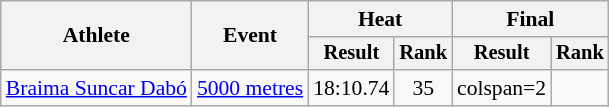<table class="wikitable" style="font-size:90%">
<tr>
<th rowspan="2">Athlete</th>
<th rowspan="2">Event</th>
<th colspan="2">Heat</th>
<th colspan="2">Final</th>
</tr>
<tr style="font-size:95%">
<th>Result</th>
<th>Rank</th>
<th>Result</th>
<th>Rank</th>
</tr>
<tr style=text-align:center>
<td style=text-align:left><a href='#'>Braima Suncar Dabó</a></td>
<td style=text-align:left><a href='#'>5000 metres</a></td>
<td>18:10.74 </td>
<td>35</td>
<td>colspan=2</td>
</tr>
</table>
